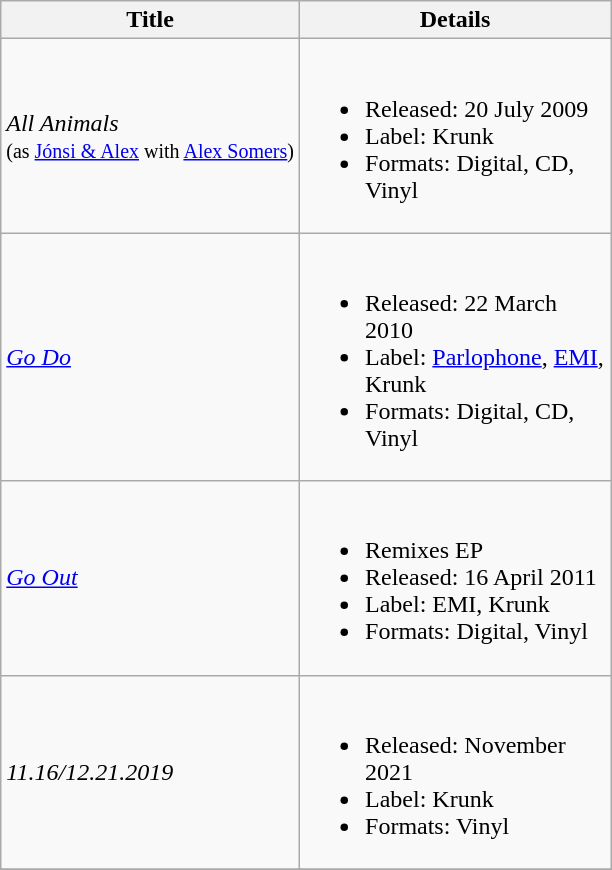<table class="wikitable">
<tr>
<th>Title</th>
<th style="width:200px;">Details</th>
</tr>
<tr>
<td><em>All Animals</em><br><small>(as <a href='#'>Jónsi & Alex</a> with <a href='#'>Alex Somers</a>)</small></td>
<td><br><ul><li>Released: 20 July 2009</li><li>Label: Krunk</li><li>Formats: Digital, CD, Vinyl</li></ul></td>
</tr>
<tr>
<td><em><a href='#'>Go Do</a></em></td>
<td><br><ul><li>Released: 22 March 2010</li><li>Label: <a href='#'>Parlophone</a>, <a href='#'>EMI</a>, Krunk</li><li>Formats: Digital, CD, Vinyl</li></ul></td>
</tr>
<tr>
<td><em><a href='#'>Go Out</a></em></td>
<td><br><ul><li>Remixes EP</li><li>Released: 16 April 2011</li><li>Label: EMI, Krunk</li><li>Formats: Digital, Vinyl</li></ul></td>
</tr>
<tr>
<td><em>11.16/12.21.2019</em></td>
<td><br><ul><li>Released: November 2021</li><li>Label: Krunk</li><li>Formats: Vinyl</li></ul></td>
</tr>
<tr>
</tr>
</table>
